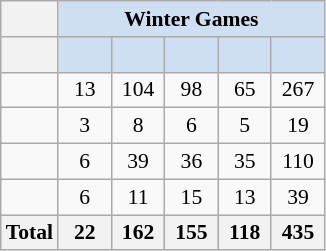<table class="wikitable sortable" style="margin-top:0; text-align:center; font-size:90%;">
<tr>
<th></th>
<th align="center" style="background-color:#cedff2;" colspan="5" ;>Winter Games</th>
</tr>
<tr>
<th></th>
<th style="background-color:#cedff2; width:2em;"><br></th>
<th style="background-color:#cedff2; width:2em;"><br></th>
<th style="background-color:#cedff2; width:2em;"><br></th>
<th style="background-color:#cedff2; width:2em;"><br></th>
<th style="background-color:#cedff2; width:2em;"><br></th>
</tr>
<tr>
<td align=left> </td>
<td>13</td>
<td>104</td>
<td>98</td>
<td>65</td>
<td>267</td>
</tr>
<tr>
<td align=left></td>
<td>3</td>
<td>8</td>
<td>6</td>
<td>5</td>
<td>19</td>
</tr>
<tr>
<td align=left></td>
<td>6</td>
<td>39</td>
<td>36</td>
<td>35</td>
<td>110</td>
</tr>
<tr>
<td align=left></td>
<td>6</td>
<td>11</td>
<td>15</td>
<td>13</td>
<td>39</td>
</tr>
<tr>
<th style="text-align: center;">Total</th>
<th>22</th>
<th>162</th>
<th>155</th>
<th>118</th>
<th>435</th>
</tr>
</table>
